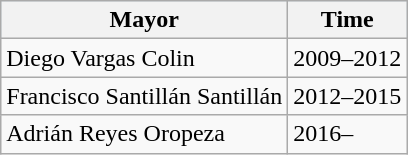<table class="wikitable">
<tr align=center style="background:#d8edff">
<th>Mayor</th>
<th>Time</th>
</tr>
<tr>
<td>Diego Vargas Colin</td>
<td>2009–2012</td>
</tr>
<tr>
<td>Francisco Santillán Santillán</td>
<td>2012–2015</td>
</tr>
<tr>
<td>Adrián Reyes Oropeza</td>
<td>2016–</td>
</tr>
</table>
